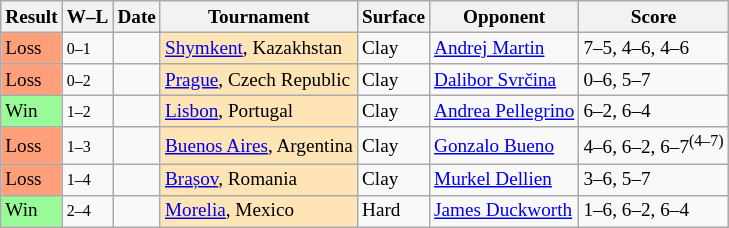<table class="sortable wikitable" style=font-size:80%>
<tr>
<th>Result</th>
<th class="unsortable">W–L</th>
<th>Date</th>
<th>Tournament</th>
<th>Surface</th>
<th>Opponent</th>
<th class="unsortable">Score</th>
</tr>
<tr>
<td bgcolor=FFA07A>Loss</td>
<td><small>0–1</small></td>
<td><a href='#'></a></td>
<td style="background:moccasin"><a href='#'>Shymkent</a>, Kazakhstan</td>
<td>Clay</td>
<td> <a href='#'>Andrej Martin</a></td>
<td>7–5, 4–6, 4–6</td>
</tr>
<tr>
<td bgcolor=FFA07A>Loss</td>
<td><small>0–2</small></td>
<td><a href='#'></a></td>
<td style="background:moccasin"><a href='#'>Prague</a>, Czech Republic</td>
<td>Clay</td>
<td> <a href='#'>Dalibor Svrčina</a></td>
<td>0–6, 5–7</td>
</tr>
<tr>
<td bgcolor=98FB98>Win</td>
<td><small>1–2</small></td>
<td><a href='#'></a></td>
<td style="background:moccasin"><a href='#'>Lisbon</a>, Portugal</td>
<td>Clay</td>
<td> <a href='#'>Andrea Pellegrino</a></td>
<td>6–2, 6–4</td>
</tr>
<tr>
<td bgcolor=FFA07A>Loss</td>
<td><small>1–3</small></td>
<td><a href='#'></a></td>
<td style="background:moccasin"><a href='#'>Buenos Aires</a>, Argentina</td>
<td>Clay</td>
<td> <a href='#'>Gonzalo Bueno</a></td>
<td>4–6, 6–2, 6–7<sup>(4–7)</sup></td>
</tr>
<tr>
<td bgcolor=FFA07A>Loss</td>
<td><small>1–4</small></td>
<td><a href='#'></a></td>
<td style=background:moccasin;><a href='#'>Brașov</a>, Romania</td>
<td>Clay</td>
<td> <a href='#'>Murkel Dellien</a></td>
<td>3–6, 5–7</td>
</tr>
<tr>
<td bgcolor= 98FB98>Win</td>
<td><small>2–4</small></td>
<td><a href='#'></a></td>
<td style=background:moccasin;><a href='#'>Morelia</a>, Mexico</td>
<td>Hard</td>
<td> <a href='#'>James Duckworth</a></td>
<td>1–6, 6–2, 6–4</td>
</tr>
</table>
